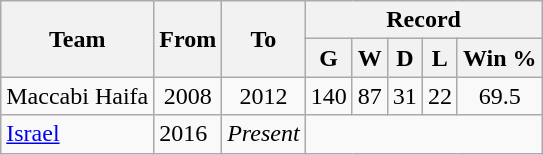<table class="wikitable" style="text-align: center">
<tr>
<th rowspan="2">Team</th>
<th rowspan="2">From</th>
<th rowspan="2">To</th>
<th colspan="5">Record</th>
</tr>
<tr>
<th>G</th>
<th>W</th>
<th>D</th>
<th>L</th>
<th>Win %</th>
</tr>
<tr>
<td>Maccabi Haifa</td>
<td>2008</td>
<td>2012</td>
<td>140</td>
<td>87</td>
<td>31</td>
<td>22</td>
<td>69.5</td>
</tr>
<tr>
<td align=left><a href='#'>Israel</a></td>
<td align=left>2016</td>
<td align=left><em>Present</em><br></td>
</tr>
</table>
